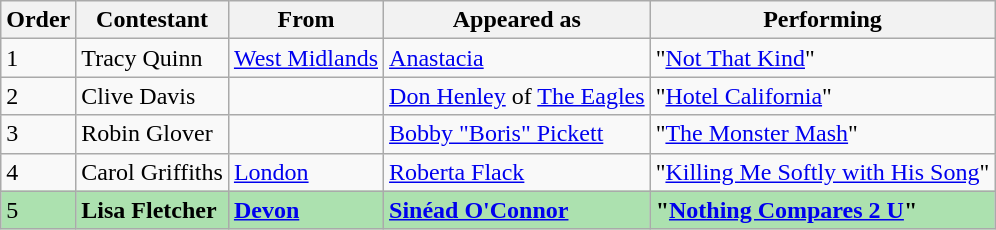<table class="wikitable">
<tr>
<th>Order</th>
<th>Contestant</th>
<th>From</th>
<th>Appeared as</th>
<th>Performing</th>
</tr>
<tr>
<td>1</td>
<td>Tracy Quinn</td>
<td><a href='#'>West Midlands</a></td>
<td><a href='#'>Anastacia</a></td>
<td>"<a href='#'>Not That Kind</a>"</td>
</tr>
<tr>
<td>2</td>
<td>Clive Davis</td>
<td></td>
<td><a href='#'>Don Henley</a> of <a href='#'>The Eagles</a></td>
<td>"<a href='#'>Hotel California</a>"</td>
</tr>
<tr>
<td>3</td>
<td>Robin Glover</td>
<td></td>
<td><a href='#'>Bobby "Boris" Pickett</a></td>
<td>"<a href='#'>The Monster Mash</a>"</td>
</tr>
<tr>
<td>4</td>
<td>Carol Griffiths</td>
<td><a href='#'>London</a></td>
<td><a href='#'>Roberta Flack</a></td>
<td>"<a href='#'>Killing Me Softly with His Song</a>"</td>
</tr>
<tr style="background:#ACE1AF;">
<td>5</td>
<td><strong>Lisa Fletcher</strong></td>
<td><strong><a href='#'>Devon</a></strong></td>
<td><strong><a href='#'>Sinéad O'Connor</a></strong></td>
<td><strong>"<a href='#'>Nothing Compares 2 U</a>"</strong></td>
</tr>
</table>
